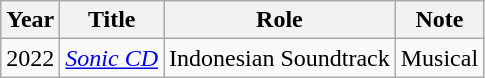<table class="wikitable">
<tr>
<th>Year</th>
<th>Title</th>
<th>Role</th>
<th>Note</th>
</tr>
<tr>
<td>2022</td>
<td><em><a href='#'>Sonic CD</a></em></td>
<td>Indonesian Soundtrack</td>
<td>Musical</td>
</tr>
</table>
